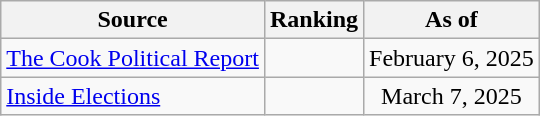<table class="wikitable" style="text-align:center">
<tr>
<th>Source</th>
<th>Ranking</th>
<th>As of</th>
</tr>
<tr>
<td align=left><a href='#'>The Cook Political Report</a></td>
<td></td>
<td>February 6, 2025</td>
</tr>
<tr>
<td align=left><a href='#'>Inside Elections</a></td>
<td></td>
<td>March 7, 2025</td>
</tr>
</table>
